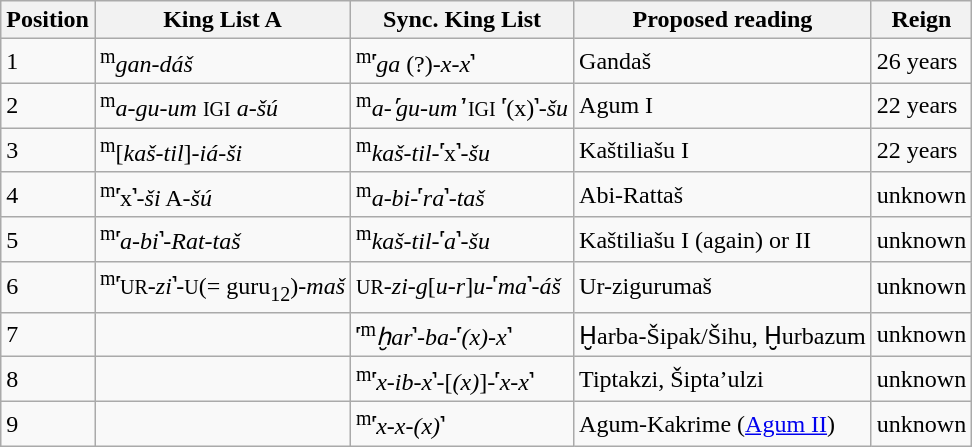<table class="wikitable">
<tr>
<th>Position</th>
<th>King List A</th>
<th>Sync. King List</th>
<th>Proposed reading</th>
<th>Reign</th>
</tr>
<tr>
<td>1</td>
<td><sup>m</sup><em>gan-dáš</em></td>
<td><sup>m</sup>˹<em>ga</em> (?)<em>-x-x</em>˺</td>
<td>Gandaš</td>
<td>26 years</td>
</tr>
<tr>
<td>2</td>
<td><sup>m</sup><em>a-gu-um</em> <small>IGI</small> <em>a-šú</em></td>
<td><sup>m</sup><em>a-˹gu-um˺</em> <small>IGI</small> ˹(x)˺<em>-šu</em></td>
<td>Agum I</td>
<td>22 years</td>
</tr>
<tr>
<td>3</td>
<td><sup>m</sup>[<em>kaš-til</em>]<em>-iá-ši</em></td>
<td><sup>m</sup><em>kaš-til-</em>˹x˺<em>-šu</em></td>
<td>Kaštiliašu I</td>
<td>22 years</td>
</tr>
<tr>
<td>4</td>
<td><sup>m</sup>˹x˺<em>-ši</em> A<em>-šú</em></td>
<td><sup>m</sup><em>a-bi-</em>˹<em>ra</em>˺<em>-taš</em></td>
<td>Abi-Rattaš</td>
<td>unknown</td>
</tr>
<tr>
<td>5</td>
<td><sup>m</sup>˹<em>a-bi</em>˺<em>-Rat-taš</em></td>
<td><sup>m</sup><em>kaš-til-</em>˹<em>a</em>˺<em>-šu</em></td>
<td>Kaštiliašu I (again) or II</td>
<td>unknown</td>
</tr>
<tr>
<td>6</td>
<td><sup>m</sup>˹<small>UR</small><em>-zi</em>˺-<small>U</small>(= guru<sub>12</sub>)<em>-maš</em></td>
<td><small>UR</small><em>-zi-g</em>[<em>u-r</em>]<em>u-</em>˹<em>ma</em>˺<em>-áš</em></td>
<td>Ur-zigurumaš</td>
<td>unknown</td>
</tr>
<tr>
<td>7</td>
<td></td>
<td>˹<sup>m</sup><em>ḫar</em>˺<em>-ba-</em>˹<em>(x)-x</em>˺</td>
<td>Ḫarba-Šipak/Šihu, Ḫurbazum</td>
<td>unknown</td>
</tr>
<tr>
<td>8</td>
<td></td>
<td><sup>m</sup>˹<em>x-ib-x</em>˺-[<em>(x)</em>]-˹<em>x-x</em>˺</td>
<td>Tiptakzi, Šipta’ulzi</td>
<td>unknown</td>
</tr>
<tr>
<td>9</td>
<td></td>
<td><sup>m</sup>˹<em>x-x-(x)</em>˺</td>
<td>Agum-Kakrime (<a href='#'>Agum II</a>)</td>
<td>unknown</td>
</tr>
</table>
